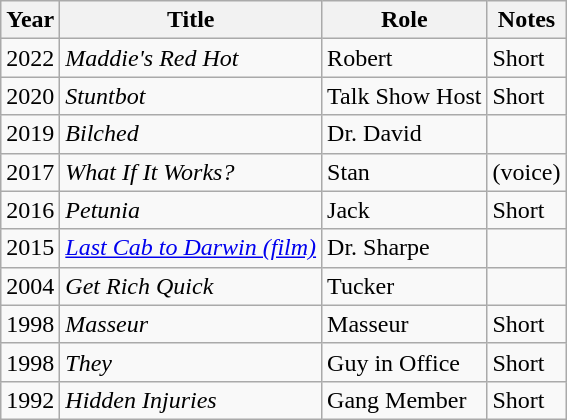<table class="wikitable">
<tr>
<th>Year</th>
<th>Title</th>
<th>Role</th>
<th>Notes</th>
</tr>
<tr>
<td>2022</td>
<td><em>Maddie's Red Hot</em></td>
<td>Robert</td>
<td>Short</td>
</tr>
<tr>
<td>2020</td>
<td><em>Stuntbot</em></td>
<td>Talk Show Host</td>
<td>Short</td>
</tr>
<tr>
<td>2019</td>
<td><em>Bilched</em></td>
<td>Dr. David</td>
<td></td>
</tr>
<tr>
<td>2017</td>
<td><em>What If It Works?</em></td>
<td>Stan</td>
<td>(voice)</td>
</tr>
<tr>
<td>2016</td>
<td><em>Petunia</em></td>
<td>Jack</td>
<td>Short</td>
</tr>
<tr>
<td>2015</td>
<td><em><a href='#'>Last Cab to Darwin (film)</a></em></td>
<td>Dr. Sharpe</td>
<td></td>
</tr>
<tr>
<td>2004</td>
<td><em>Get Rich Quick</em></td>
<td>Tucker</td>
<td></td>
</tr>
<tr>
<td>1998</td>
<td><em>Masseur</em></td>
<td>Masseur</td>
<td>Short</td>
</tr>
<tr>
<td>1998</td>
<td><em>They</em></td>
<td>Guy in Office</td>
<td>Short</td>
</tr>
<tr>
<td>1992</td>
<td><em>Hidden Injuries</em></td>
<td>Gang Member</td>
<td>Short</td>
</tr>
</table>
